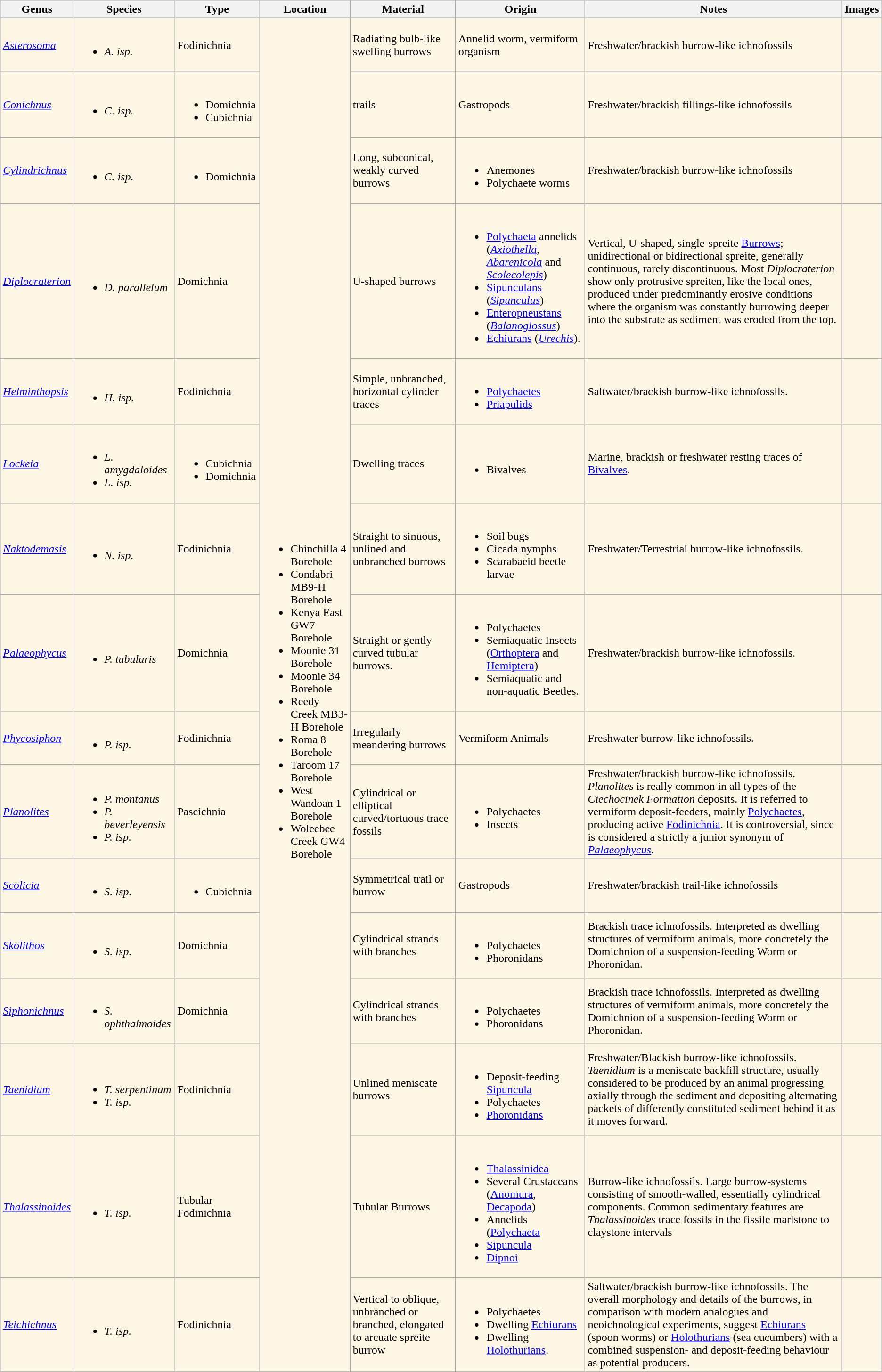<table class="wikitable">
<tr>
<th>Genus</th>
<th>Species</th>
<th>Type</th>
<th>Location</th>
<th>Material</th>
<th>Origin</th>
<th>Notes</th>
<th>Images</th>
</tr>
<tr>
<td style="background:#FEF6E4;"><em><a href='#'>Asterosoma</a></em></td>
<td style="background:#FEF6E4;"><br><ul><li><em>A. isp.</em></li></ul></td>
<td style="background:#FEF6E4;">Fodinichnia</td>
<td rowspan="16" style="background:#FEF6E4;"><br><ul><li>Chinchilla 4 Borehole</li><li>Condabri MB9-H Borehole</li><li>Kenya East GW7 Borehole</li><li>Moonie 31 Borehole</li><li>Moonie 34 Borehole</li><li>Reedy Creek MB3-H Borehole</li><li>Roma 8 Borehole</li><li>Taroom 17 Borehole</li><li>West Wandoan 1 Borehole</li><li>Woleebee Creek GW4 Borehole</li></ul></td>
<td style="background:#FEF6E4;">Radiating bulb-like swelling burrows</td>
<td style="background:#FEF6E4;">Annelid worm, vermiform organism</td>
<td style="background:#FEF6E4;">Freshwater/brackish burrow-like ichnofossils</td>
<td style="background:#FEF6E4;"></td>
</tr>
<tr>
<td style="background:#FEF6E4;"><em><a href='#'>Conichnus</a></em></td>
<td style="background:#FEF6E4;"><br><ul><li><em>C. isp.</em></li></ul></td>
<td style="background:#FEF6E4;"><br><ul><li>Domichnia</li><li>Cubichnia</li></ul></td>
<td style="background:#FEF6E4;">trails</td>
<td style="background:#FEF6E4;">Gastropods</td>
<td style="background:#FEF6E4;">Freshwater/brackish fillings-like ichnofossils</td>
<td style="background:#FEF6E4;"></td>
</tr>
<tr>
<td style="background:#FEF6E4;"><em><a href='#'>Cylindrichnus</a></em></td>
<td style="background:#FEF6E4;"><br><ul><li><em>C. isp.</em></li></ul></td>
<td style="background:#FEF6E4;"><br><ul><li>Domichnia</li></ul></td>
<td style="background:#FEF6E4;">Long, subconical, weakly curved burrows</td>
<td style="background:#FEF6E4;"><br><ul><li>Anemones</li><li>Polychaete worms</li></ul></td>
<td style="background:#FEF6E4;">Freshwater/brackish burrow-like ichnofossils</td>
<td style="background:#FEF6E4;"></td>
</tr>
<tr>
<td style="background:#FEF6E4;"><em><a href='#'>Diplocraterion</a></em></td>
<td style="background:#FEF6E4;"><br><ul><li><em>D. parallelum</em></li></ul></td>
<td style="background:#FEF6E4;">Domichnia</td>
<td style="background:#FEF6E4;">U-shaped burrows</td>
<td style="background:#FEF6E4;"><br><ul><li><a href='#'>Polychaeta</a> annelids (<em><a href='#'>Axiothella</a></em>, <em><a href='#'>Abarenicola</a></em> and <em><a href='#'>Scolecolepis</a></em>)</li><li><a href='#'>Sipunculans</a> (<em><a href='#'>Sipunculus</a></em>)</li><li><a href='#'>Enteropneustans</a> (<em><a href='#'>Balanoglossus</a></em>)</li><li><a href='#'>Echiurans</a> (<em><a href='#'>Urechis</a></em>).</li></ul></td>
<td style="background:#FEF6E4;">Vertical, U-shaped, single-spreite <a href='#'>Burrows</a>; unidirectional or bidirectional spreite, generally continuous, rarely discontinuous. Most <em>Diplocraterion</em> show only protrusive spreiten, like the local ones, produced under predominantly erosive conditions where the organism was constantly burrowing deeper into the substrate as sediment was eroded from the top.</td>
<td style="background:#FEF6E4;"></td>
</tr>
<tr>
<td style="background:#FEF6E4;"><em><a href='#'>Helminthopsis</a></em></td>
<td style="background:#FEF6E4;"><br><ul><li><em>H. isp.</em></li></ul></td>
<td style="background:#FEF6E4;">Fodinichnia</td>
<td style="background:#FEF6E4;">Simple, unbranched, horizontal cylinder traces</td>
<td style="background:#FEF6E4;"><br><ul><li><a href='#'>Polychaetes</a></li><li><a href='#'>Priapulids</a></li></ul></td>
<td style="background:#FEF6E4;">Saltwater/brackish burrow-like ichnofossils.</td>
<td style="background:#FEF6E4;"></td>
</tr>
<tr>
<td style="background:#FEF6E4;"><em><a href='#'>Lockeia</a></em></td>
<td style="background:#FEF6E4;"><br><ul><li><em>L. amygdaloides</em></li><li><em>L. isp.</em></li></ul></td>
<td style="background:#FEF6E4;"><br><ul><li>Cubichnia</li><li>Domichnia</li></ul></td>
<td style="background:#FEF6E4;">Dwelling traces</td>
<td style="background:#FEF6E4;"><br><ul><li>Bivalves</li></ul></td>
<td style="background:#FEF6E4;">Marine, brackish or freshwater resting traces of <a href='#'>Bivalves</a>.</td>
<td style="background:#FEF6E4;"></td>
</tr>
<tr>
<td style="background:#FEF6E4;"><em><a href='#'>Naktodemasis</a></em></td>
<td style="background:#FEF6E4;"><br><ul><li><em>N. isp.</em></li></ul></td>
<td style="background:#FEF6E4;">Fodinichnia</td>
<td style="background:#FEF6E4;">Straight to sinuous, unlined and unbranched burrows</td>
<td style="background:#FEF6E4;"><br><ul><li>Soil bugs</li><li>Cicada nymphs</li><li>Scarabaeid beetle larvae</li></ul></td>
<td style="background:#FEF6E4;">Freshwater/Terrestrial burrow-like ichnofossils.</td>
<td style="background:#FEF6E4;"></td>
</tr>
<tr>
<td style="background:#FEF6E4;"><em><a href='#'>Palaeophycus</a></em></td>
<td style="background:#FEF6E4;"><br><ul><li><em>P. tubularis</em></li></ul></td>
<td style="background:#FEF6E4;">Domichnia</td>
<td style="background:#FEF6E4;">Straight or gently curved tubular burrows.</td>
<td style="background:#FEF6E4;"><br><ul><li>Polychaetes</li><li>Semiaquatic Insects (<a href='#'>Orthoptera</a> and <a href='#'>Hemiptera</a>)</li><li>Semiaquatic and non-aquatic Beetles.</li></ul></td>
<td style="background:#FEF6E4;">Freshwater/brackish burrow-like ichnofossils.</td>
<td style="background:#FEF6E4;"></td>
</tr>
<tr>
<td style="background:#FEF6E4;"><em><a href='#'>Phycosiphon</a></em></td>
<td style="background:#FEF6E4;"><br><ul><li><em>P. isp.</em></li></ul></td>
<td style="background:#FEF6E4;">Fodinichnia</td>
<td style="background:#FEF6E4;">Irregularly meandering burrows</td>
<td style="background:#FEF6E4;">Vermiform Animals</td>
<td style="background:#FEF6E4;">Freshwater burrow-like ichnofossils.</td>
<td style="background:#FEF6E4;"></td>
</tr>
<tr>
<td style="background:#FEF6E4;"><em><a href='#'>Planolites</a></em></td>
<td style="background:#FEF6E4;"><br><ul><li><em>P. montanus</em></li><li><em>P. beverleyensis</em></li><li><em>P. isp.</em></li></ul></td>
<td style="background:#FEF6E4;">Pascichnia</td>
<td style="background:#FEF6E4;">Cylindrical or elliptical curved/tortuous trace fossils</td>
<td style="background:#FEF6E4;"><br><ul><li>Polychaetes</li><li>Insects</li></ul></td>
<td style="background:#FEF6E4;">Freshwater/brackish burrow-like ichnofossils. <em>Planolites</em> is really common in all types of the <em>Ciechocinek Formation</em> deposits. It is referred to vermiform deposit-feeders, mainly <a href='#'>Polychaetes</a>, producing active <a href='#'>Fodinichnia</a>. It is controversial, since is considered a strictly a junior synonym of <em><a href='#'>Palaeophycus</a></em>.</td>
<td style="background:#FEF6E4;"></td>
</tr>
<tr>
<td style="background:#FEF6E4;"><em><a href='#'>Scolicia</a></em></td>
<td style="background:#FEF6E4;"><br><ul><li><em>S. isp.</em></li></ul></td>
<td style="background:#FEF6E4;"><br><ul><li>Cubichnia</li></ul></td>
<td style="background:#FEF6E4;">Symmetrical trail or burrow</td>
<td style="background:#FEF6E4;">Gastropods</td>
<td style="background:#FEF6E4;">Freshwater/brackish trail-like ichnofossils</td>
<td style="background:#FEF6E4;"></td>
</tr>
<tr>
<td style="background:#FEF6E4;"><em><a href='#'>Skolithos</a></em></td>
<td style="background:#FEF6E4;"><br><ul><li><em>S. isp.</em></li></ul></td>
<td style="background:#FEF6E4;">Domichnia</td>
<td style="background:#FEF6E4;">Cylindrical strands with branches</td>
<td style="background:#FEF6E4;"><br><ul><li>Polychaetes</li><li>Phoronidans</li></ul></td>
<td style="background:#FEF6E4;">Brackish trace ichnofossils. Interpreted as dwelling structures of vermiform animals, more concretely the Domichnion of a suspension-feeding Worm or Phoronidan.</td>
<td style="background:#FEF6E4;"></td>
</tr>
<tr>
<td style="background:#FEF6E4;"><em><a href='#'>Siphonichnus</a></em></td>
<td style="background:#FEF6E4;"><br><ul><li><em>S. ophthalmoides</em></li></ul></td>
<td style="background:#FEF6E4;">Domichnia</td>
<td style="background:#FEF6E4;">Cylindrical strands with branches</td>
<td style="background:#FEF6E4;"><br><ul><li>Polychaetes</li><li>Phoronidans</li></ul></td>
<td style="background:#FEF6E4;">Brackish trace ichnofossils. Interpreted as dwelling structures of vermiform animals, more concretely the Domichnion of a suspension-feeding Worm or Phoronidan.</td>
<td style="background:#FEF6E4;"></td>
</tr>
<tr>
<td style="background:#FEF6E4;"><em><a href='#'>Taenidium</a></em></td>
<td style="background:#FEF6E4;"><br><ul><li><em>T. serpentinum</em></li><li><em>T. isp.</em></li></ul></td>
<td style="background:#FEF6E4;">Fodinichnia</td>
<td style="background:#FEF6E4;">Unlined meniscate burrows</td>
<td style="background:#FEF6E4;"><br><ul><li>Deposit-feeding <a href='#'>Sipuncula</a></li><li>Polychaetes</li><li><a href='#'>Phoronidans</a></li></ul></td>
<td style="background:#FEF6E4;">Freshwater/Blackish burrow-like ichnofossils. <em>Taenidium</em> is a meniscate backfill structure, usually considered to be produced by an animal progressing axially through the sediment and depositing alternating packets of differently constituted sediment behind it as it moves forward.</td>
<td style="background:#FEF6E4;"></td>
</tr>
<tr>
<td style="background:#FEF6E4;"><em><a href='#'>Thalassinoides</a></em></td>
<td style="background:#FEF6E4;"><br><ul><li><em>T. isp.</em></li></ul></td>
<td style="background:#FEF6E4;">Tubular Fodinichnia</td>
<td style="background:#FEF6E4;">Tubular Burrows</td>
<td style="background:#FEF6E4;"><br><ul><li><a href='#'>Thalassinidea</a></li><li>Several Crustaceans (<a href='#'>Anomura</a>, <a href='#'>Decapoda</a>)</li><li>Annelids (<a href='#'>Polychaeta</a></li><li><a href='#'>Sipuncula</a></li><li><a href='#'>Dipnoi</a></li></ul></td>
<td style="background:#FEF6E4;">Burrow-like ichnofossils. Large burrow-systems consisting of smooth-walled, essentially cylindrical components.  Common sedimentary features are <em>Thalassinoides</em> trace fossils in the fissile marlstone to claystone intervals</td>
<td style="background:#FEF6E4;"></td>
</tr>
<tr>
<td style="background:#FEF6E4;"><em><a href='#'>Teichichnus</a></em></td>
<td style="background:#FEF6E4;"><br><ul><li><em>T. isp.</em></li></ul></td>
<td style="background:#FEF6E4;">Fodinichnia</td>
<td style="background:#FEF6E4;">Vertical to oblique, unbranched or branched, elongated to arcuate spreite burrow</td>
<td style="background:#FEF6E4;"><br><ul><li>Polychaetes</li><li>Dwelling <a href='#'>Echiurans</a></li><li>Dwelling <a href='#'>Holothurians</a>.</li></ul></td>
<td style="background:#FEF6E4;">Saltwater/brackish burrow-like ichnofossils. The overall morphology and details of the burrows, in comparison with modern analogues and neoichnological experiments, suggest <a href='#'>Echiurans</a> (spoon worms) or <a href='#'>Holothurians</a> (sea cucumbers) with a combined suspension- and deposit-feeding behaviour as potential producers.</td>
<td style="background:#FEF6E4;"></td>
</tr>
<tr>
</tr>
</table>
